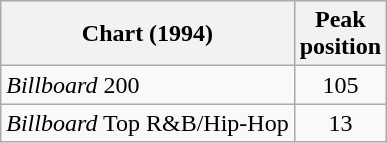<table class="wikitable">
<tr>
<th>Chart (1994)</th>
<th>Peak<br>position</th>
</tr>
<tr>
<td><em>Billboard</em> 200</td>
<td align="center">105</td>
</tr>
<tr>
<td><em>Billboard</em> Top R&B/Hip-Hop</td>
<td align="center">13</td>
</tr>
</table>
